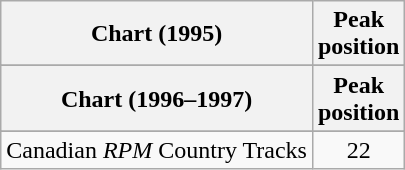<table class="wikitable sortable">
<tr>
<th>Chart (1995)</th>
<th>Peak<br>position</th>
</tr>
<tr>
</tr>
<tr>
<th>Chart (1996–1997)</th>
<th>Peak<br>position</th>
</tr>
<tr>
</tr>
<tr>
<td>Canadian <em>RPM</em> Country Tracks</td>
<td align="center">22</td>
</tr>
</table>
